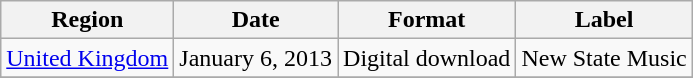<table class=wikitable>
<tr>
<th>Region</th>
<th>Date</th>
<th>Format</th>
<th>Label</th>
</tr>
<tr>
<td><a href='#'>United Kingdom</a></td>
<td>January 6, 2013</td>
<td>Digital download</td>
<td>New State Music</td>
</tr>
<tr>
</tr>
</table>
